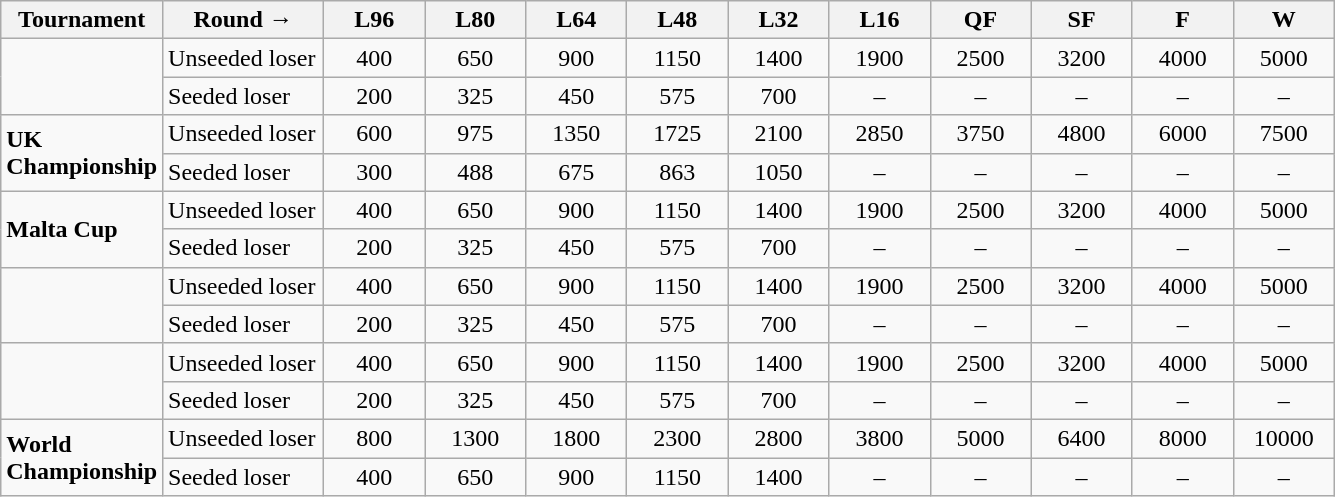<table class="wikitable" style="font-size: 100%; text-align:center">
<tr>
<th width=60>Tournament</th>
<th width=100>Round →</th>
<th width=60><strong>L96</strong></th>
<th width=60><strong>L80</strong></th>
<th width=60><strong>L64</strong></th>
<th width=60><strong>L48</strong></th>
<th width=60><strong>L32</strong></th>
<th width=60><strong>L16</strong></th>
<th width=60><strong>QF</strong></th>
<th width=60><strong>SF</strong></th>
<th width=60><strong>F</strong></th>
<th width=60><strong>W</strong></th>
</tr>
<tr>
<td rowspan="2" align="left"></td>
<td align="left">Unseeded loser</td>
<td>400</td>
<td>650</td>
<td>900</td>
<td>1150</td>
<td>1400</td>
<td>1900</td>
<td>2500</td>
<td>3200</td>
<td>4000</td>
<td>5000</td>
</tr>
<tr>
<td align="left">Seeded loser</td>
<td>200</td>
<td>325</td>
<td>450</td>
<td>575</td>
<td>700</td>
<td>–</td>
<td>–</td>
<td>–</td>
<td>–</td>
<td>–</td>
</tr>
<tr>
<td rowspan="2" align="left"><strong>UK Championship</strong></td>
<td align="left">Unseeded loser</td>
<td>600</td>
<td>975</td>
<td>1350</td>
<td>1725</td>
<td>2100</td>
<td>2850</td>
<td>3750</td>
<td>4800</td>
<td>6000</td>
<td>7500</td>
</tr>
<tr>
<td align="left">Seeded loser</td>
<td>300</td>
<td>488</td>
<td>675</td>
<td>863</td>
<td>1050</td>
<td>–</td>
<td>–</td>
<td>–</td>
<td>–</td>
<td>–</td>
</tr>
<tr>
<td rowspan="2" align="left"><strong>Malta Cup</strong></td>
<td align="left">Unseeded loser</td>
<td>400</td>
<td>650</td>
<td>900</td>
<td>1150</td>
<td>1400</td>
<td>1900</td>
<td>2500</td>
<td>3200</td>
<td>4000</td>
<td>5000</td>
</tr>
<tr>
<td align="left">Seeded loser</td>
<td>200</td>
<td>325</td>
<td>450</td>
<td>575</td>
<td>700</td>
<td>–</td>
<td>–</td>
<td>–</td>
<td>–</td>
<td>–</td>
</tr>
<tr>
<td rowspan="2" align="left"></td>
<td align="left">Unseeded loser</td>
<td>400</td>
<td>650</td>
<td>900</td>
<td>1150</td>
<td>1400</td>
<td>1900</td>
<td>2500</td>
<td>3200</td>
<td>4000</td>
<td>5000</td>
</tr>
<tr>
<td align="left">Seeded loser</td>
<td>200</td>
<td>325</td>
<td>450</td>
<td>575</td>
<td>700</td>
<td>–</td>
<td>–</td>
<td>–</td>
<td>–</td>
<td>–</td>
</tr>
<tr>
<td rowspan="2" align="left"></td>
<td align="left">Unseeded loser</td>
<td>400</td>
<td>650</td>
<td>900</td>
<td>1150</td>
<td>1400</td>
<td>1900</td>
<td>2500</td>
<td>3200</td>
<td>4000</td>
<td>5000</td>
</tr>
<tr>
<td align="left">Seeded loser</td>
<td>200</td>
<td>325</td>
<td>450</td>
<td>575</td>
<td>700</td>
<td>–</td>
<td>–</td>
<td>–</td>
<td>–</td>
<td>–</td>
</tr>
<tr>
<td rowspan="2" align="left"><strong>World Championship</strong></td>
<td align="left">Unseeded loser</td>
<td>800</td>
<td>1300</td>
<td>1800</td>
<td>2300</td>
<td>2800</td>
<td>3800</td>
<td>5000</td>
<td>6400</td>
<td>8000</td>
<td>10000</td>
</tr>
<tr>
<td align="left">Seeded loser</td>
<td>400</td>
<td>650</td>
<td>900</td>
<td>1150</td>
<td>1400</td>
<td>–</td>
<td>–</td>
<td>–</td>
<td>–</td>
<td>–</td>
</tr>
</table>
